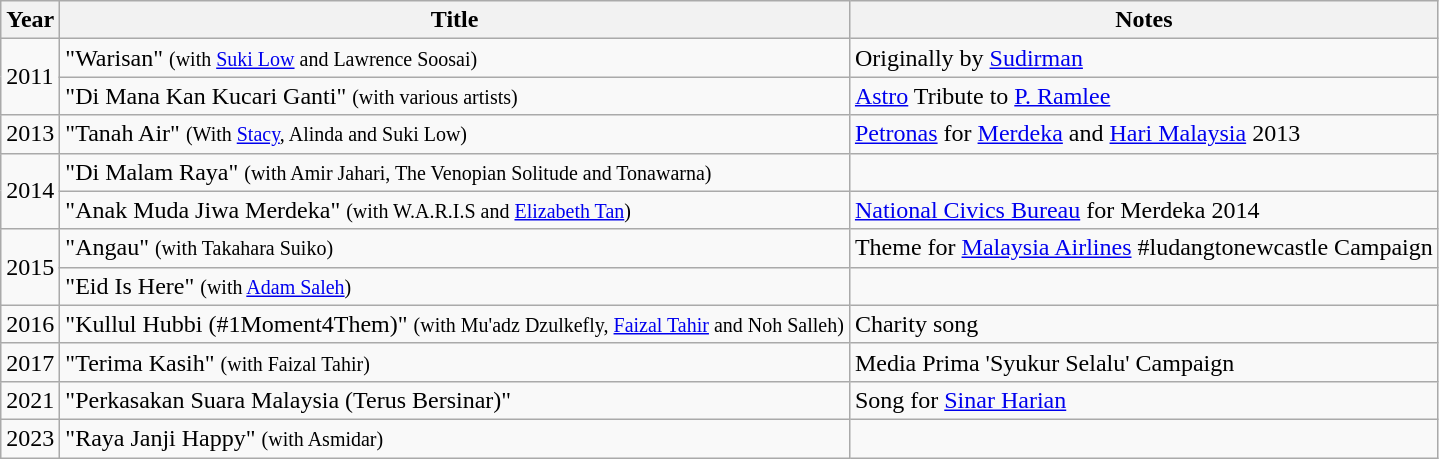<table class="wikitable">
<tr>
<th>Year</th>
<th>Title</th>
<th>Notes</th>
</tr>
<tr>
<td rowspan="2">2011</td>
<td>"Warisan" <small>(with <a href='#'>Suki Low</a> and Lawrence Soosai)</small></td>
<td>Originally by <a href='#'>Sudirman</a></td>
</tr>
<tr>
<td>"Di Mana Kan Kucari Ganti" <small>(with various artists)</small></td>
<td><a href='#'>Astro</a> Tribute to <a href='#'>P. Ramlee</a></td>
</tr>
<tr>
<td>2013</td>
<td>"Tanah Air" <small>(With <a href='#'>Stacy</a>, Alinda and Suki Low)</small></td>
<td><a href='#'>Petronas</a> for <a href='#'>Merdeka</a> and <a href='#'>Hari Malaysia</a> 2013</td>
</tr>
<tr>
<td rowspan="2">2014</td>
<td>"Di Malam Raya" <small>(with Amir Jahari, The Venopian Solitude and Tonawarna)</small></td>
<td></td>
</tr>
<tr>
<td>"Anak Muda Jiwa Merdeka" <small>(with W.A.R.I.S and <a href='#'>Elizabeth Tan</a>)</small></td>
<td><a href='#'>National Civics Bureau</a> for Merdeka 2014</td>
</tr>
<tr>
<td rowspan="2">2015</td>
<td>"Angau" <small>(with Takahara Suiko)</small></td>
<td>Theme for <a href='#'>Malaysia Airlines</a> #ludangtonewcastle Campaign</td>
</tr>
<tr>
<td>"Eid Is Here" <small>(with <a href='#'>Adam Saleh</a>)</small></td>
<td></td>
</tr>
<tr>
<td>2016</td>
<td>"Kullul Hubbi (#1Moment4Them)" <small>(with Mu'adz Dzulkefly, <a href='#'>Faizal Tahir</a> and Noh Salleh)</small></td>
<td>Charity song</td>
</tr>
<tr>
<td>2017</td>
<td>"Terima Kasih" <small>(with Faizal Tahir)</small></td>
<td>Media Prima 'Syukur Selalu' Campaign</td>
</tr>
<tr>
<td>2021</td>
<td>"Perkasakan Suara Malaysia (Terus Bersinar)"</td>
<td>Song for <a href='#'>Sinar Harian</a></td>
</tr>
<tr>
<td>2023</td>
<td>"Raya Janji Happy" <small>(with Asmidar)</small></td>
<td></td>
</tr>
</table>
